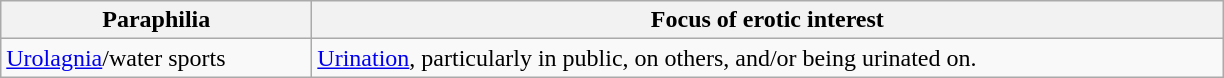<table class="wikitable sortable" border="1">
<tr>
<th width="200px">Paraphilia</th>
<th width="600px">Focus of erotic interest</th>
</tr>
<tr>
<td><a href='#'>Urolagnia</a>/water sports</td>
<td><a href='#'>Urination</a>, particularly in public, on others, and/or being urinated on.</td>
</tr>
</table>
